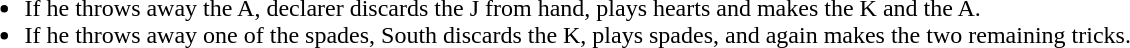<table>
<tr>
<td><br><ul><li>If he throws away the A, declarer discards the J from hand, plays hearts and makes the K and the A.</li><li>If he throws away one of the spades, South discards the K, plays spades, and again makes the two remaining tricks.</li></ul></td>
</tr>
</table>
